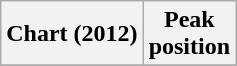<table class="wikitable plainrowheaders" style="text-align:center">
<tr>
<th scope="col">Chart (2012)</th>
<th scope="col">Peak<br> position</th>
</tr>
<tr>
</tr>
</table>
